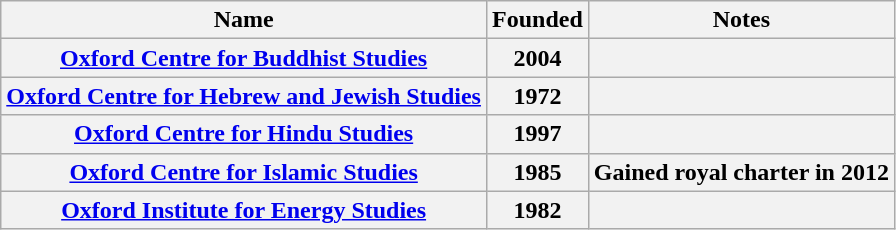<table class="wikitable">
<tr>
<th>Name</th>
<th>Founded</th>
<th>Notes</th>
</tr>
<tr>
<th><a href='#'>Oxford Centre for Buddhist Studies</a></th>
<th>2004</th>
<th></th>
</tr>
<tr>
<th><a href='#'>Oxford Centre for Hebrew and Jewish Studies</a></th>
<th>1972</th>
<th></th>
</tr>
<tr>
<th><a href='#'>Oxford Centre for Hindu Studies</a></th>
<th>1997</th>
<th></th>
</tr>
<tr>
<th><a href='#'>Oxford Centre for Islamic Studies</a></th>
<th>1985</th>
<th>Gained royal charter in 2012</th>
</tr>
<tr>
<th><a href='#'>Oxford Institute for Energy Studies</a></th>
<th>1982</th>
<th></th>
</tr>
</table>
